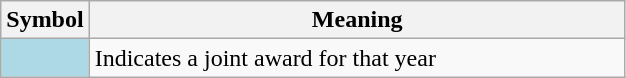<table class="wikitable plainrowheaders" border="1">
<tr>
<th scope="col" style="width:50px">Symbol</th>
<th scope="col" style="width:350px">Meaning</th>
</tr>
<tr>
<td align=center style="background-color:#ADD8E6"></td>
<td>Indicates a joint award for that year</td>
</tr>
</table>
